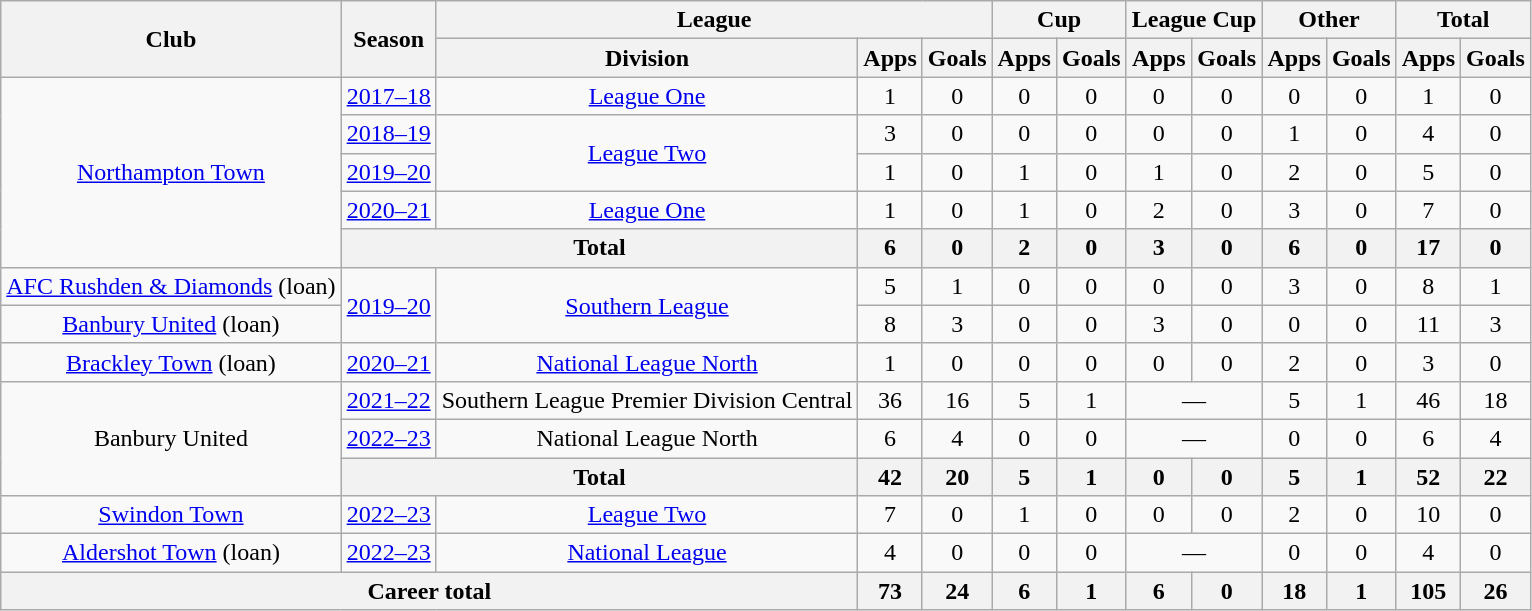<table class="wikitable" style="text-align:center">
<tr>
<th rowspan="2">Club</th>
<th rowspan="2">Season</th>
<th colspan="3">League</th>
<th colspan="2">Cup</th>
<th colspan="2">League Cup</th>
<th colspan="2">Other</th>
<th colspan="2">Total</th>
</tr>
<tr>
<th>Division</th>
<th>Apps</th>
<th>Goals</th>
<th>Apps</th>
<th>Goals</th>
<th>Apps</th>
<th>Goals</th>
<th>Apps</th>
<th>Goals</th>
<th>Apps</th>
<th>Goals</th>
</tr>
<tr>
<td rowspan="5"><a href='#'>Northampton Town</a></td>
<td><a href='#'>2017–18</a></td>
<td rowspan="1"><a href='#'>League One</a></td>
<td>1</td>
<td>0</td>
<td>0</td>
<td>0</td>
<td>0</td>
<td>0</td>
<td>0</td>
<td>0</td>
<td>1</td>
<td>0</td>
</tr>
<tr>
<td><a href='#'>2018–19</a></td>
<td rowspan="2"><a href='#'>League Two</a></td>
<td>3</td>
<td>0</td>
<td>0</td>
<td>0</td>
<td>0</td>
<td>0</td>
<td>1</td>
<td>0</td>
<td>4</td>
<td>0</td>
</tr>
<tr>
<td><a href='#'>2019–20</a></td>
<td>1</td>
<td>0</td>
<td>1</td>
<td>0</td>
<td>1</td>
<td>0</td>
<td>2</td>
<td>0</td>
<td>5</td>
<td>0</td>
</tr>
<tr>
<td><a href='#'>2020–21</a></td>
<td rowspan="1"><a href='#'>League One</a></td>
<td>1</td>
<td>0</td>
<td>1</td>
<td>0</td>
<td>2</td>
<td>0</td>
<td>3</td>
<td>0</td>
<td>7</td>
<td>0</td>
</tr>
<tr>
<th colspan="2">Total</th>
<th>6</th>
<th>0</th>
<th>2</th>
<th>0</th>
<th>3</th>
<th>0</th>
<th>6</th>
<th>0</th>
<th>17</th>
<th>0</th>
</tr>
<tr>
<td rowspan="1"><a href='#'>AFC Rushden & Diamonds</a> (loan)</td>
<td rowspan="2"><a href='#'>2019–20</a></td>
<td rowspan="2"><a href='#'>Southern League</a></td>
<td>5</td>
<td>1</td>
<td>0</td>
<td>0</td>
<td>0</td>
<td>0</td>
<td>3</td>
<td>0</td>
<td>8</td>
<td>1</td>
</tr>
<tr>
<td rowspan="1"><a href='#'>Banbury United</a> (loan)</td>
<td>8</td>
<td>3</td>
<td>0</td>
<td>0</td>
<td>3</td>
<td>0</td>
<td>0</td>
<td>0</td>
<td>11</td>
<td>3</td>
</tr>
<tr>
<td rowspan="1"><a href='#'>Brackley Town</a> (loan)</td>
<td><a href='#'>2020–21</a></td>
<td rowspan="1"><a href='#'>National League North</a></td>
<td>1</td>
<td>0</td>
<td>0</td>
<td>0</td>
<td>0</td>
<td>0</td>
<td>2</td>
<td>0</td>
<td>3</td>
<td>0</td>
</tr>
<tr>
<td rowspan="3">Banbury United</td>
<td><a href='#'>2021–22</a></td>
<td>Southern League Premier Division Central</td>
<td>36</td>
<td>16</td>
<td>5</td>
<td>1</td>
<td colspan="2">—</td>
<td>5</td>
<td>1</td>
<td>46</td>
<td>18</td>
</tr>
<tr>
<td><a href='#'>2022–23</a></td>
<td>National League North</td>
<td>6</td>
<td>4</td>
<td>0</td>
<td>0</td>
<td colspan="2">—</td>
<td>0</td>
<td>0</td>
<td>6</td>
<td>4</td>
</tr>
<tr>
<th colspan="2">Total</th>
<th>42</th>
<th>20</th>
<th>5</th>
<th>1</th>
<th>0</th>
<th>0</th>
<th>5</th>
<th>1</th>
<th>52</th>
<th>22</th>
</tr>
<tr>
<td><a href='#'>Swindon Town</a></td>
<td><a href='#'>2022–23</a></td>
<td><a href='#'>League Two</a></td>
<td>7</td>
<td>0</td>
<td>1</td>
<td>0</td>
<td>0</td>
<td>0</td>
<td>2</td>
<td>0</td>
<td>10</td>
<td>0</td>
</tr>
<tr>
<td><a href='#'>Aldershot Town</a> (loan)</td>
<td><a href='#'>2022–23</a></td>
<td><a href='#'>National League</a></td>
<td>4</td>
<td>0</td>
<td>0</td>
<td>0</td>
<td colspan="2">—</td>
<td>0</td>
<td>0</td>
<td>4</td>
<td>0</td>
</tr>
<tr>
<th colspan="3">Career total</th>
<th>73</th>
<th>24</th>
<th>6</th>
<th>1</th>
<th>6</th>
<th>0</th>
<th>18</th>
<th>1</th>
<th>105</th>
<th>26</th>
</tr>
</table>
